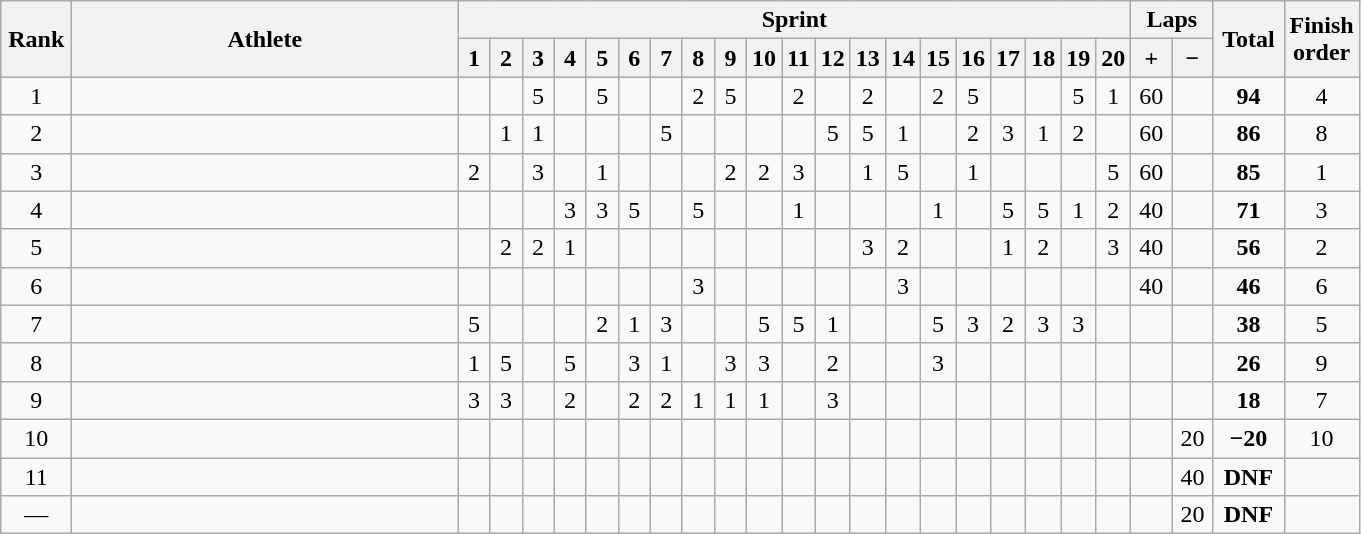<table class="wikitable" style="text-align:center">
<tr>
<th rowspan=2 width=40>Rank</th>
<th rowspan=2 width=250>Athlete</th>
<th colspan=20>Sprint</th>
<th colspan=2>Laps</th>
<th rowspan=2 width=40>Total</th>
<th rowspan=2 width=40>Finish order</th>
</tr>
<tr>
<th width=14>1</th>
<th width=14>2</th>
<th width=14>3</th>
<th width=14>4</th>
<th width=14>5</th>
<th width=14>6</th>
<th width=14>7</th>
<th width=14>8</th>
<th width=14>9</th>
<th width=14>10</th>
<th width=14>11</th>
<th width=14>12</th>
<th width=14>13</th>
<th width=14>14</th>
<th width=14>15</th>
<th width=14>16</th>
<th width=14>17</th>
<th width=14>18</th>
<th width=14>19</th>
<th width=14>20</th>
<th width=20>+</th>
<th width=20>−</th>
</tr>
<tr>
<td>1</td>
<td align=left></td>
<td></td>
<td></td>
<td>5</td>
<td></td>
<td>5</td>
<td></td>
<td></td>
<td>2</td>
<td>5</td>
<td></td>
<td>2</td>
<td></td>
<td>2</td>
<td></td>
<td>2</td>
<td>5</td>
<td></td>
<td></td>
<td>5</td>
<td>1</td>
<td>60</td>
<td></td>
<td><strong>94</strong></td>
<td>4</td>
</tr>
<tr>
<td>2</td>
<td align=left></td>
<td></td>
<td>1</td>
<td>1</td>
<td></td>
<td></td>
<td></td>
<td>5</td>
<td></td>
<td></td>
<td></td>
<td></td>
<td>5</td>
<td>5</td>
<td>1</td>
<td></td>
<td>2</td>
<td>3</td>
<td>1</td>
<td>2</td>
<td></td>
<td>60</td>
<td></td>
<td><strong>86</strong></td>
<td>8</td>
</tr>
<tr>
<td>3</td>
<td align=left></td>
<td>2</td>
<td></td>
<td>3</td>
<td></td>
<td>1</td>
<td></td>
<td></td>
<td></td>
<td>2</td>
<td>2</td>
<td>3</td>
<td></td>
<td>1</td>
<td>5</td>
<td></td>
<td>1</td>
<td></td>
<td></td>
<td></td>
<td>5</td>
<td>60</td>
<td></td>
<td><strong>85</strong></td>
<td>1</td>
</tr>
<tr>
<td>4</td>
<td align=left></td>
<td></td>
<td></td>
<td></td>
<td>3</td>
<td>3</td>
<td>5</td>
<td></td>
<td>5</td>
<td></td>
<td></td>
<td>1</td>
<td></td>
<td></td>
<td></td>
<td>1</td>
<td></td>
<td>5</td>
<td>5</td>
<td>1</td>
<td>2</td>
<td>40</td>
<td></td>
<td><strong>71</strong></td>
<td>3</td>
</tr>
<tr>
<td>5</td>
<td align=left></td>
<td></td>
<td>2</td>
<td>2</td>
<td>1</td>
<td></td>
<td></td>
<td></td>
<td></td>
<td></td>
<td></td>
<td></td>
<td></td>
<td>3</td>
<td>2</td>
<td></td>
<td></td>
<td>1</td>
<td>2</td>
<td></td>
<td>3</td>
<td>40</td>
<td></td>
<td><strong>56</strong></td>
<td>2</td>
</tr>
<tr>
<td>6</td>
<td align=left></td>
<td></td>
<td></td>
<td></td>
<td></td>
<td></td>
<td></td>
<td></td>
<td>3</td>
<td></td>
<td></td>
<td></td>
<td></td>
<td></td>
<td>3</td>
<td></td>
<td></td>
<td></td>
<td></td>
<td></td>
<td></td>
<td>40</td>
<td></td>
<td><strong>46</strong></td>
<td>6</td>
</tr>
<tr>
<td>7</td>
<td align=left></td>
<td>5</td>
<td></td>
<td></td>
<td></td>
<td>2</td>
<td>1</td>
<td>3</td>
<td></td>
<td></td>
<td>5</td>
<td>5</td>
<td>1</td>
<td></td>
<td></td>
<td>5</td>
<td>3</td>
<td>2</td>
<td>3</td>
<td>3</td>
<td></td>
<td></td>
<td></td>
<td><strong>38</strong></td>
<td>5</td>
</tr>
<tr>
<td>8</td>
<td align=left></td>
<td>1</td>
<td>5</td>
<td></td>
<td>5</td>
<td></td>
<td>3</td>
<td>1</td>
<td></td>
<td>3</td>
<td>3</td>
<td></td>
<td>2</td>
<td></td>
<td></td>
<td>3</td>
<td></td>
<td></td>
<td></td>
<td></td>
<td></td>
<td></td>
<td></td>
<td><strong>26</strong></td>
<td>9</td>
</tr>
<tr>
<td>9</td>
<td align=left></td>
<td>3</td>
<td>3</td>
<td></td>
<td>2</td>
<td></td>
<td>2</td>
<td>2</td>
<td>1</td>
<td>1</td>
<td>1</td>
<td></td>
<td>3</td>
<td></td>
<td></td>
<td></td>
<td></td>
<td></td>
<td></td>
<td></td>
<td></td>
<td></td>
<td></td>
<td><strong>18</strong></td>
<td>7</td>
</tr>
<tr>
<td>10</td>
<td align=left></td>
<td></td>
<td></td>
<td></td>
<td></td>
<td></td>
<td></td>
<td></td>
<td></td>
<td></td>
<td></td>
<td></td>
<td></td>
<td></td>
<td></td>
<td></td>
<td></td>
<td></td>
<td></td>
<td></td>
<td></td>
<td></td>
<td>20</td>
<td><strong>−20</strong></td>
<td>10</td>
</tr>
<tr>
<td>11</td>
<td align=left></td>
<td></td>
<td></td>
<td></td>
<td></td>
<td></td>
<td></td>
<td></td>
<td></td>
<td></td>
<td></td>
<td></td>
<td></td>
<td></td>
<td></td>
<td></td>
<td></td>
<td></td>
<td></td>
<td></td>
<td></td>
<td></td>
<td>40</td>
<td><strong>DNF</strong></td>
<td></td>
</tr>
<tr>
<td>—</td>
<td align=left></td>
<td></td>
<td></td>
<td></td>
<td></td>
<td></td>
<td></td>
<td></td>
<td></td>
<td></td>
<td></td>
<td></td>
<td></td>
<td></td>
<td></td>
<td></td>
<td></td>
<td></td>
<td></td>
<td></td>
<td></td>
<td></td>
<td>20</td>
<td><strong>DNF</strong></td>
<td></td>
</tr>
</table>
